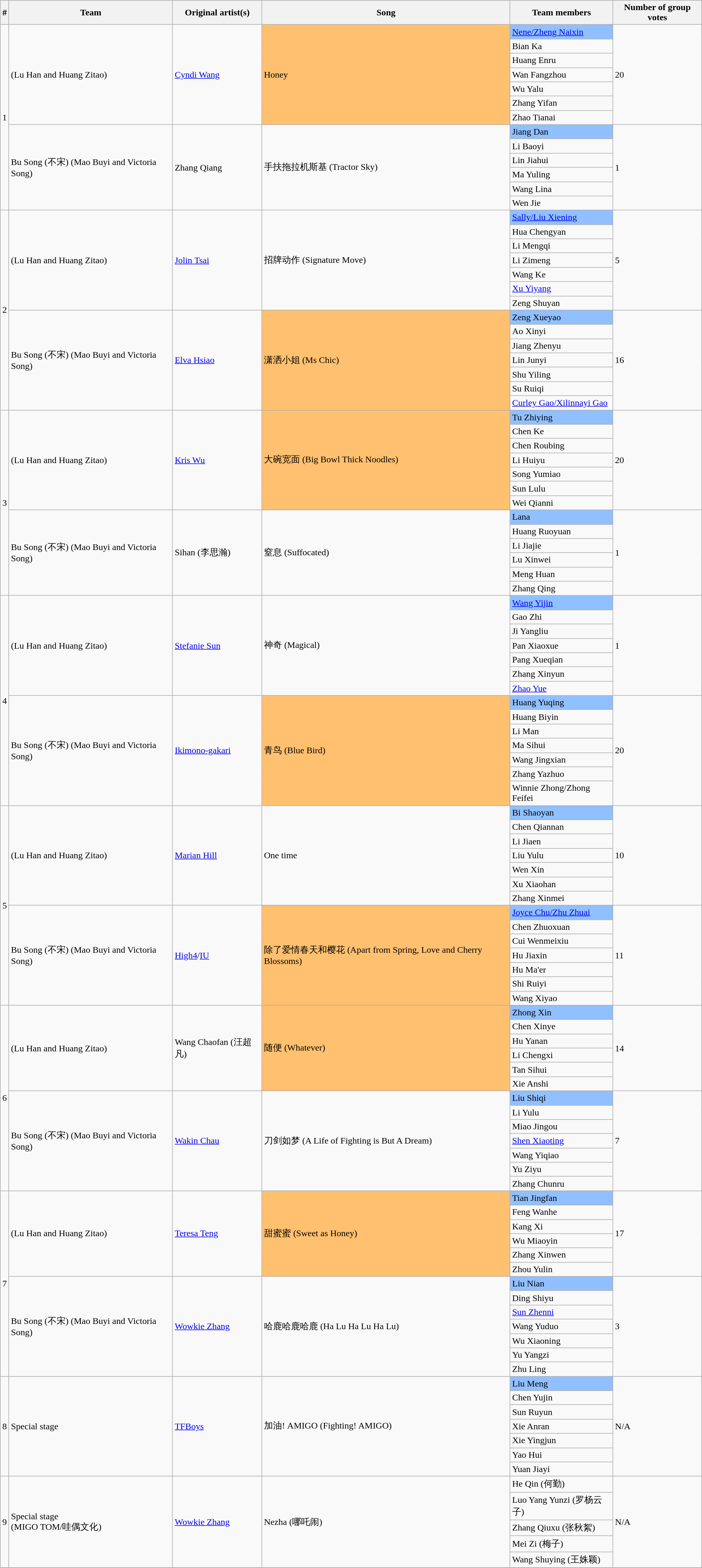<table class="wikitable sortable">
<tr>
<th>#</th>
<th>Team</th>
<th>Original artist(s)</th>
<th>Song</th>
<th>Team members</th>
<th>Number of group votes </th>
</tr>
<tr>
<td rowspan="13">1</td>
<td rowspan="7"> (Lu Han and Huang Zitao)</td>
<td rowspan="7"><a href='#'>Cyndi Wang</a></td>
<td rowspan="7" style="background:#FFC06F">Honey</td>
<td style="background:#90C0FF"><a href='#'>Nene/Zheng Naixin</a></td>
<td rowspan="7">20</td>
</tr>
<tr>
<td>Bian Ka</td>
</tr>
<tr>
<td>Huang Enru</td>
</tr>
<tr>
<td>Wan Fangzhou</td>
</tr>
<tr>
<td>Wu Yalu</td>
</tr>
<tr>
<td>Zhang Yifan</td>
</tr>
<tr>
<td>Zhao Tianai</td>
</tr>
<tr>
<td rowspan="6">Bu Song (不宋) (Mao Buyi and Victoria Song)</td>
<td rowspan="6">Zhang Qiang</td>
<td rowspan="6">手扶拖拉机斯基 (Tractor Sky)</td>
<td style="background:#90C0FF">Jiang Dan</td>
<td rowspan="6">1</td>
</tr>
<tr>
<td>Li Baoyi</td>
</tr>
<tr>
<td>Lin Jiahui</td>
</tr>
<tr>
<td>Ma Yuling</td>
</tr>
<tr>
<td>Wang Lina</td>
</tr>
<tr>
<td>Wen Jie</td>
</tr>
<tr>
<td rowspan="14">2</td>
<td rowspan="7"> (Lu Han and Huang Zitao)</td>
<td rowspan="7"><a href='#'>Jolin Tsai</a></td>
<td rowspan="7">招牌动作  (Signature Move)</td>
<td style="background:#90C0FF"><a href='#'>Sally/Liu Xiening</a></td>
<td rowspan="7">5</td>
</tr>
<tr>
<td>Hua Chengyan</td>
</tr>
<tr>
<td>Li Mengqi</td>
</tr>
<tr>
<td>Li Zimeng</td>
</tr>
<tr>
<td>Wang Ke</td>
</tr>
<tr>
<td><a href='#'>Xu Yiyang</a></td>
</tr>
<tr>
<td>Zeng Shuyan</td>
</tr>
<tr>
<td rowspan="7">Bu Song (不宋) (Mao Buyi and Victoria Song)</td>
<td rowspan="7"><a href='#'>Elva Hsiao</a></td>
<td rowspan="7" style="background:#FFC06F">潇洒小姐 (Ms Chic)</td>
<td style="background:#90C0FF">Zeng Xueyao</td>
<td rowspan="7">16</td>
</tr>
<tr>
<td>Ao Xinyi</td>
</tr>
<tr>
<td>Jiang Zhenyu</td>
</tr>
<tr>
<td>Lin Junyi</td>
</tr>
<tr>
<td>Shu Yiling</td>
</tr>
<tr>
<td>Su Ruiqi</td>
</tr>
<tr>
<td><a href='#'>Curley Gao/Xilinnayi Gao</a></td>
</tr>
<tr>
<td rowspan="13">3</td>
<td rowspan="7"> (Lu Han and Huang Zitao)</td>
<td rowspan="7"><a href='#'>Kris Wu</a></td>
<td rowspan="7" style="background:#FFC06F">大碗宽面 (Big Bowl Thick Noodles)</td>
<td style="background:#90C0FF">Tu Zhiying</td>
<td rowspan="7">20</td>
</tr>
<tr>
<td>Chen Ke</td>
</tr>
<tr>
<td>Chen Roubing</td>
</tr>
<tr>
<td>Li Huiyu</td>
</tr>
<tr>
<td>Song Yumiao</td>
</tr>
<tr>
<td>Sun Lulu</td>
</tr>
<tr>
<td>Wei Qianni</td>
</tr>
<tr>
<td rowspan="6">Bu Song (不宋) (Mao Buyi and Victoria Song)</td>
<td rowspan="6">Sihan (李思瀚)</td>
<td rowspan="6">窒息 (Suffocated)</td>
<td style="background:#90C0FF">Lana</td>
<td rowspan="6">1</td>
</tr>
<tr>
<td>Huang Ruoyuan</td>
</tr>
<tr>
<td>Li Jiajie</td>
</tr>
<tr>
<td>Lu Xinwei</td>
</tr>
<tr>
<td>Meng Huan</td>
</tr>
<tr>
<td>Zhang Qing</td>
</tr>
<tr>
<td rowspan="14">4</td>
<td rowspan="7"> (Lu Han and Huang Zitao)</td>
<td rowspan="7"><a href='#'>Stefanie Sun</a></td>
<td rowspan="7">神奇 (Magical)</td>
<td style="background:#90C0FF"><a href='#'>Wang Yijin</a></td>
<td rowspan="7">1</td>
</tr>
<tr>
<td>Gao Zhi</td>
</tr>
<tr>
<td>Ji Yangliu</td>
</tr>
<tr>
<td>Pan Xiaoxue</td>
</tr>
<tr>
<td>Pang Xueqian</td>
</tr>
<tr>
<td>Zhang Xinyun</td>
</tr>
<tr>
<td><a href='#'>Zhao Yue</a></td>
</tr>
<tr>
<td rowspan="7">Bu Song (不宋) (Mao Buyi and Victoria Song)</td>
<td rowspan="7"><a href='#'>Ikimono-gakari</a></td>
<td rowspan="7"  style="background:#FFC06F">青鸟 (Blue Bird)</td>
<td style="background:#90C0FF">Huang Yuqing</td>
<td rowspan="7">20</td>
</tr>
<tr>
<td>Huang Biyin</td>
</tr>
<tr>
<td>Li Man</td>
</tr>
<tr>
<td>Ma Sihui</td>
</tr>
<tr>
<td>Wang Jingxian</td>
</tr>
<tr>
<td>Zhang Yazhuo</td>
</tr>
<tr>
<td>Winnie Zhong/Zhong Feifei</td>
</tr>
<tr>
<td rowspan="14">5</td>
<td rowspan="7"> (Lu Han and Huang Zitao)</td>
<td rowspan="7"><a href='#'>Marian Hill</a></td>
<td rowspan="7">One time</td>
<td style="background:#90C0FF">Bi Shaoyan</td>
<td rowspan="7">10</td>
</tr>
<tr>
<td>Chen Qiannan</td>
</tr>
<tr>
<td>Li Jiaen</td>
</tr>
<tr>
<td>Liu Yulu</td>
</tr>
<tr>
<td>Wen Xin</td>
</tr>
<tr>
<td>Xu Xiaohan</td>
</tr>
<tr>
<td>Zhang Xinmei</td>
</tr>
<tr>
<td rowspan="7">Bu Song (不宋) (Mao Buyi and Victoria Song)</td>
<td rowspan="7"><a href='#'>High4</a>/<a href='#'>IU</a></td>
<td rowspan="7" style="background:#FFC06F">除了爱情春天和樱花 (Apart from Spring, Love and Cherry Blossoms)</td>
<td style="background:#90C0FF"><a href='#'>Joyce Chu/Zhu Zhuai</a></td>
<td rowspan="7">11</td>
</tr>
<tr>
<td>Chen Zhuoxuan</td>
</tr>
<tr>
<td>Cui Wenmeixiu</td>
</tr>
<tr>
<td>Hu Jiaxin</td>
</tr>
<tr>
<td>Hu Ma'er</td>
</tr>
<tr>
<td>Shi Ruiyi</td>
</tr>
<tr>
<td>Wang Xiyao</td>
</tr>
<tr>
<td rowspan="13">6</td>
<td rowspan="6"> (Lu Han and Huang Zitao)</td>
<td rowspan="6">Wang Chaofan (汪超凡)</td>
<td rowspan="6" style="background:#FFC06F">随便 (Whatever)</td>
<td style="background:#90C0FF">Zhong Xin</td>
<td rowspan="6">14</td>
</tr>
<tr>
<td>Chen Xinye</td>
</tr>
<tr>
<td>Hu Yanan</td>
</tr>
<tr>
<td>Li Chengxi</td>
</tr>
<tr>
<td>Tan Sihui</td>
</tr>
<tr>
<td>Xie Anshi</td>
</tr>
<tr>
<td rowspan="7">Bu Song (不宋) (Mao Buyi and Victoria Song)</td>
<td rowspan="7"><a href='#'>Wakin Chau</a></td>
<td rowspan="7">刀剑如梦 (A Life of Fighting is But A Dream)</td>
<td style="background:#90C0FF">Liu Shiqi</td>
<td rowspan="7">7</td>
</tr>
<tr>
<td>Li Yulu</td>
</tr>
<tr>
<td>Miao Jingou</td>
</tr>
<tr>
<td><a href='#'>Shen Xiaoting</a></td>
</tr>
<tr>
<td>Wang Yiqiao</td>
</tr>
<tr>
<td>Yu Ziyu</td>
</tr>
<tr>
<td>Zhang Chunru</td>
</tr>
<tr>
<td rowspan="13">7</td>
<td rowspan="6"> (Lu Han and Huang Zitao)</td>
<td rowspan="6"><a href='#'>Teresa Teng</a></td>
<td rowspan="6" style="background:#FFC06F">甜蜜蜜 (Sweet as Honey)</td>
<td style="background:#90C0FF">Tian Jingfan</td>
<td rowspan="6">17</td>
</tr>
<tr>
<td>Feng Wanhe</td>
</tr>
<tr>
<td>Kang Xi</td>
</tr>
<tr>
<td>Wu Miaoyin</td>
</tr>
<tr>
<td>Zhang Xinwen</td>
</tr>
<tr>
<td>Zhou Yulin</td>
</tr>
<tr>
<td rowspan="7">Bu Song (不宋) (Mao Buyi and Victoria Song)</td>
<td rowspan="7"><a href='#'>Wowkie Zhang</a></td>
<td rowspan="7">哈鹿哈鹿哈鹿 (Ha Lu Ha Lu Ha Lu)</td>
<td style="background:#90C0FF">Liu Nian</td>
<td rowspan="7">3</td>
</tr>
<tr>
<td>Ding Shiyu</td>
</tr>
<tr>
<td><a href='#'>Sun Zhenni</a></td>
</tr>
<tr>
<td>Wang Yuduo</td>
</tr>
<tr>
<td>Wu Xiaoning</td>
</tr>
<tr>
<td>Yu Yangzi</td>
</tr>
<tr>
<td>Zhu Ling</td>
</tr>
<tr>
<td rowspan="7">8</td>
<td rowspan="7">Special stage</td>
<td rowspan="7"><a href='#'>TFBoys</a></td>
<td rowspan="7">加油! AMIGO (Fighting! AMIGO)</td>
<td style="background:#90C0FF">Liu Meng</td>
<td rowspan="7">N/A</td>
</tr>
<tr>
<td>Chen Yujin</td>
</tr>
<tr>
<td>Sun Ruyun</td>
</tr>
<tr>
<td>Xie Anran</td>
</tr>
<tr>
<td>Xie Yingjun</td>
</tr>
<tr>
<td>Yao Hui</td>
</tr>
<tr>
<td>Yuan Jiayi</td>
</tr>
<tr>
<td rowspan="5">9</td>
<td rowspan="5">Special stage<br>(MIGO TOM/哇偶文化)</td>
<td rowspan="5"><a href='#'>Wowkie Zhang</a></td>
<td rowspan="5">Nezha (哪吒闹)</td>
<td>He Qin (何勤)</td>
<td rowspan="5">N/A</td>
</tr>
<tr>
<td>Luo Yang Yunzi (罗杨云子)</td>
</tr>
<tr>
<td>Zhang Qiuxu (张秋絮)</td>
</tr>
<tr>
<td>Mei Zi (梅子)</td>
</tr>
<tr>
<td>Wang Shuying (王姝颖)</td>
</tr>
<tr>
</tr>
</table>
